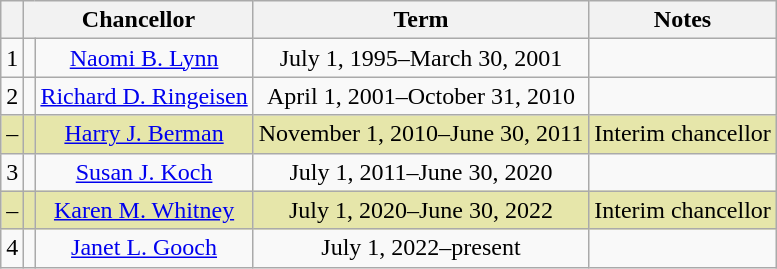<table class="wikitable table" style="text-align:center;">
<tr>
<th></th>
<th colspan=2 scope="col">Chancellor</th>
<th>Term</th>
<th>Notes</th>
</tr>
<tr>
<td>1</td>
<td data-sort-value="Lynn, Naomi B."></td>
<td><a href='#'>Naomi B. Lynn</a></td>
<td>July 1, 1995–March 30, 2001</td>
<td></td>
</tr>
<tr>
<td>2</td>
<td data-sort-value="Ringeisen, Richard D."></td>
<td><a href='#'>Richard D. Ringeisen</a></td>
<td>April 1, 2001–October 31, 2010</td>
<td></td>
</tr>
<tr bgcolor="#e6e6aa">
<td>–</td>
<td data-sort-value="Berman, Harry J."></td>
<td><a href='#'>Harry J. Berman</a></td>
<td>November 1, 2010–June 30, 2011</td>
<td>Interim chancellor</td>
</tr>
<tr>
<td>3</td>
<td data-sort-value="Koch, Susan"></td>
<td><a href='#'>Susan J. Koch</a></td>
<td>July 1, 2011–June 30, 2020</td>
<td></td>
</tr>
<tr bgcolor="#e6e6aa">
<td>–</td>
<td data-sort-value="Whitney, Karen M."></td>
<td><a href='#'>Karen M. Whitney</a></td>
<td>July 1, 2020–June 30, 2022</td>
<td>Interim chancellor</td>
</tr>
<tr>
<td>4</td>
<td data-sort-value="Gooch, Janet L."></td>
<td><a href='#'>Janet L. Gooch</a></td>
<td>July 1, 2022–present</td>
<td></td>
</tr>
</table>
